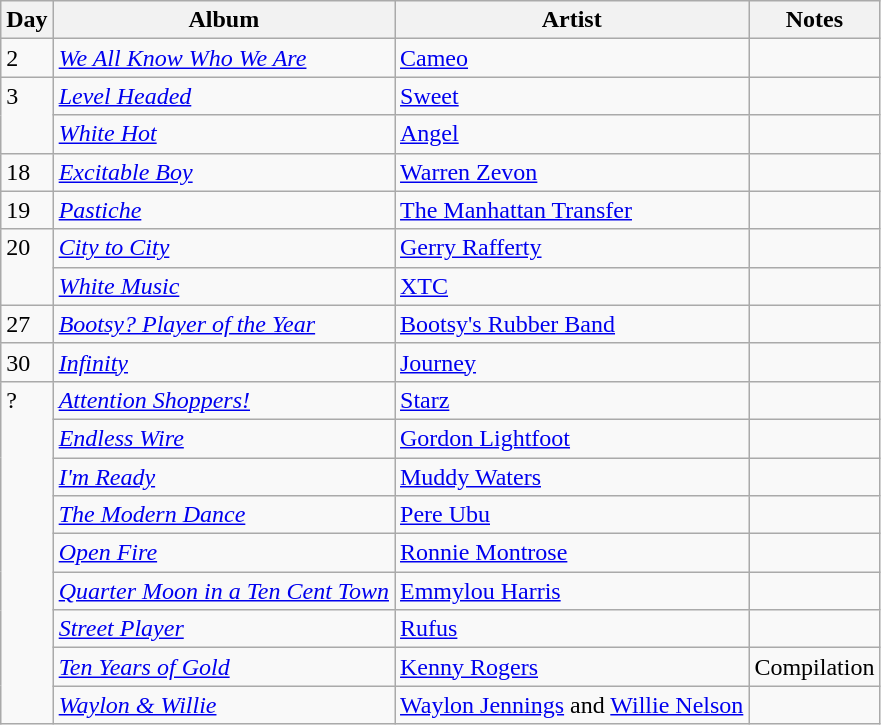<table class="wikitable">
<tr>
<th>Day</th>
<th>Album</th>
<th>Artist</th>
<th>Notes</th>
</tr>
<tr>
<td valign="top">2</td>
<td><em><a href='#'>We All Know Who We Are</a></em></td>
<td><a href='#'>Cameo</a></td>
<td></td>
</tr>
<tr>
<td rowspan="2" valign="top">3</td>
<td><em><a href='#'>Level Headed</a></em></td>
<td><a href='#'>Sweet</a></td>
<td></td>
</tr>
<tr>
<td><em><a href='#'>White Hot</a></em></td>
<td><a href='#'>Angel</a></td>
<td></td>
</tr>
<tr>
<td valign="top">18</td>
<td><em><a href='#'>Excitable Boy</a></em></td>
<td><a href='#'>Warren Zevon</a></td>
<td></td>
</tr>
<tr>
<td valign="top">19</td>
<td><em><a href='#'>Pastiche</a></em></td>
<td><a href='#'>The Manhattan Transfer</a></td>
<td></td>
</tr>
<tr>
<td rowspan="2" valign="top">20</td>
<td><em><a href='#'>City to City</a></em></td>
<td><a href='#'>Gerry Rafferty</a></td>
<td></td>
</tr>
<tr>
<td><em><a href='#'>White Music</a></em></td>
<td><a href='#'>XTC</a></td>
<td></td>
</tr>
<tr>
<td valign="top">27</td>
<td><em><a href='#'>Bootsy? Player of the Year</a></em></td>
<td><a href='#'>Bootsy's Rubber Band</a></td>
<td></td>
</tr>
<tr>
<td valign="top">30</td>
<td><em><a href='#'>Infinity</a></em></td>
<td><a href='#'>Journey</a></td>
<td></td>
</tr>
<tr>
<td rowspan="9" valign="top">?</td>
<td><em><a href='#'>Attention Shoppers!</a></em></td>
<td><a href='#'>Starz</a></td>
<td></td>
</tr>
<tr>
<td><em><a href='#'>Endless Wire</a></em></td>
<td><a href='#'>Gordon Lightfoot</a></td>
<td></td>
</tr>
<tr>
<td><em><a href='#'>I'm Ready</a></em></td>
<td><a href='#'>Muddy Waters</a></td>
<td></td>
</tr>
<tr>
<td><em><a href='#'>The Modern Dance</a></em></td>
<td><a href='#'>Pere Ubu</a></td>
<td></td>
</tr>
<tr>
<td><em><a href='#'>Open Fire</a></em></td>
<td><a href='#'>Ronnie Montrose</a></td>
<td></td>
</tr>
<tr>
<td><em><a href='#'>Quarter Moon in a Ten Cent Town</a></em></td>
<td><a href='#'>Emmylou Harris</a></td>
<td></td>
</tr>
<tr>
<td><em><a href='#'>Street Player</a></em></td>
<td><a href='#'>Rufus</a></td>
<td></td>
</tr>
<tr>
<td><em><a href='#'>Ten Years of Gold</a></em></td>
<td><a href='#'>Kenny Rogers</a></td>
<td>Compilation</td>
</tr>
<tr>
<td><em><a href='#'>Waylon & Willie</a></em></td>
<td><a href='#'>Waylon Jennings</a> and <a href='#'>Willie Nelson</a></td>
<td></td>
</tr>
</table>
